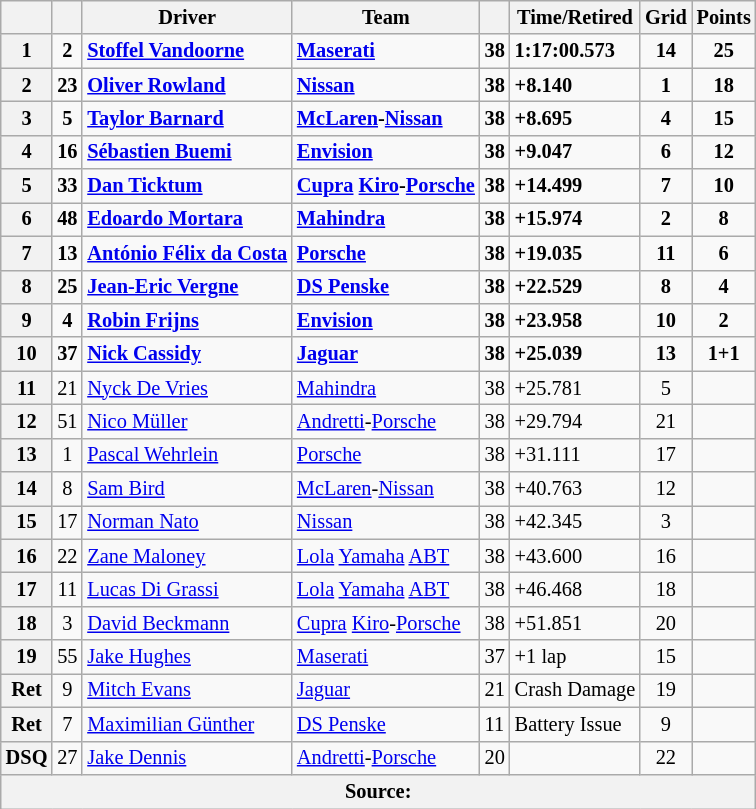<table class="wikitable sortable" style="font-size: 85%">
<tr>
<th scope="col"></th>
<th scope="col"></th>
<th scope="col">Driver</th>
<th scope="col">Team</th>
<th></th>
<th>Time/Retired</th>
<th>Grid</th>
<th>Points</th>
</tr>
<tr>
<th scope="row">1</th>
<td align="center"><strong>2</strong></td>
<td data-sort-value=""><strong> <a href='#'>Stoffel Vandoorne</a></strong></td>
<td><strong><a href='#'>Maserati</a></strong></td>
<td><strong>38</strong></td>
<td><strong>1:17:00.573</strong></td>
<td align="center"><strong>14</strong></td>
<td align="center"><strong>25</strong></td>
</tr>
<tr>
<th scope="row">2</th>
<td align="center"><strong>23</strong></td>
<td data-sort-value=""><strong> <a href='#'>Oliver Rowland</a></strong></td>
<td><strong><a href='#'>Nissan</a></strong></td>
<td><strong>38</strong></td>
<td><strong>+8.140</strong></td>
<td align="center"><strong>1</strong></td>
<td align="center"><strong>18</strong></td>
</tr>
<tr>
<th scope="row">3</th>
<td align="center"><strong>5</strong></td>
<td data-sort-value=""><strong> <a href='#'>Taylor Barnard</a></strong></td>
<td><strong><a href='#'>McLaren</a>-<a href='#'>Nissan</a></strong></td>
<td><strong>38</strong></td>
<td><strong>+8.695</strong></td>
<td align="center"><strong>4</strong></td>
<td align="center"><strong>15</strong></td>
</tr>
<tr>
<th scope="row">4</th>
<td align="center"><strong>16</strong></td>
<td data-sort-value=""><strong> <a href='#'>Sébastien Buemi</a></strong></td>
<td><strong><a href='#'>Envision</a></strong></td>
<td><strong>38</strong></td>
<td><strong>+9.047</strong></td>
<td align="center"><strong>6</strong></td>
<td align="center"><strong>12</strong></td>
</tr>
<tr>
<th scope="row">5</th>
<td align="center"><strong>33</strong></td>
<td data-sort-value=""><strong> <a href='#'>Dan Ticktum</a></strong></td>
<td><strong><a href='#'>Cupra</a> <a href='#'>Kiro</a>-<a href='#'>Porsche</a></strong></td>
<td><strong>38</strong></td>
<td><strong>+14.499</strong></td>
<td align="center"><strong>7</strong></td>
<td align="center"><strong>10</strong></td>
</tr>
<tr>
<th scope="row">6</th>
<td align="center"><strong>48</strong></td>
<td data-sort-value=""><strong> <a href='#'>Edoardo Mortara</a></strong></td>
<td><strong><a href='#'>Mahindra</a></strong></td>
<td><strong>38</strong></td>
<td><strong>+15.974</strong></td>
<td align="center"><strong>2</strong></td>
<td align="center"><strong>8</strong></td>
</tr>
<tr>
<th scope="row">7</th>
<td align="center"><strong>13</strong></td>
<td data-sort-value=""><strong> <a href='#'>António Félix da Costa</a></strong></td>
<td><strong><a href='#'>Porsche</a></strong></td>
<td><strong>38</strong></td>
<td><strong>+19.035</strong></td>
<td align="center"><strong>11</strong></td>
<td align="center"><strong>6</strong></td>
</tr>
<tr>
<th scope="row">8</th>
<td align="center"><strong>25</strong></td>
<td data-sort-value=""><strong> <a href='#'>Jean-Eric Vergne</a></strong></td>
<td><strong><a href='#'>DS Penske</a></strong></td>
<td><strong>38</strong></td>
<td><strong>+22.529</strong></td>
<td align="center"><strong>8</strong></td>
<td align="center"><strong>4</strong></td>
</tr>
<tr>
<th scope="row">9</th>
<td align="center"><strong>4</strong></td>
<td data-sort-value=""><strong> <a href='#'>Robin Frijns</a></strong></td>
<td><strong><a href='#'>Envision</a></strong></td>
<td><strong>38</strong></td>
<td><strong>+23.958</strong></td>
<td align="center"><strong>10</strong></td>
<td align="center"><strong>2</strong></td>
</tr>
<tr>
<th scope="row">10</th>
<td align="center"><strong>37</strong></td>
<td data-sort-value=""><strong> <a href='#'>Nick Cassidy</a></strong></td>
<td><strong><a href='#'>Jaguar</a></strong></td>
<td><strong>38</strong></td>
<td><strong>+25.039</strong></td>
<td align="center"><strong>13</strong></td>
<td align="center"><strong>1+1</strong></td>
</tr>
<tr>
<th scope="row">11</th>
<td align="center">21</td>
<td data-sort-value=""> <a href='#'>Nyck De Vries</a></td>
<td><a href='#'>Mahindra</a></td>
<td>38</td>
<td>+25.781</td>
<td align="center">5</td>
<td align="center"></td>
</tr>
<tr>
<th scope="row">12</th>
<td align="center">51</td>
<td data-sort-value=""> <a href='#'>Nico Müller</a></td>
<td><a href='#'>Andretti</a>-<a href='#'>Porsche</a></td>
<td>38</td>
<td>+29.794</td>
<td align="center">21</td>
<td align="center"></td>
</tr>
<tr>
<th scope="row">13</th>
<td align="center">1</td>
<td data-sort-value=""> <a href='#'>Pascal Wehrlein</a></td>
<td><a href='#'>Porsche</a></td>
<td>38</td>
<td>+31.111</td>
<td align="center">17</td>
<td align="center"></td>
</tr>
<tr>
<th scope="row">14</th>
<td align="center">8</td>
<td data-sort-value=""> <a href='#'>Sam Bird</a></td>
<td><a href='#'>McLaren</a>-<a href='#'>Nissan</a></td>
<td>38</td>
<td>+40.763</td>
<td align="center">12</td>
<td align="center"></td>
</tr>
<tr>
<th scope="row">15</th>
<td align="center">17</td>
<td data-sort-value=""> <a href='#'>Norman Nato</a></td>
<td><a href='#'>Nissan</a></td>
<td>38</td>
<td>+42.345</td>
<td align="center">3</td>
<td align="center"></td>
</tr>
<tr>
<th scope="row">16</th>
<td align="center">22</td>
<td data-sort-value=""> <a href='#'>Zane Maloney</a></td>
<td><a href='#'>Lola</a> <a href='#'>Yamaha</a> <a href='#'>ABT</a></td>
<td>38</td>
<td>+43.600</td>
<td align="center">16</td>
<td align="center"></td>
</tr>
<tr>
<th scope="row">17</th>
<td align="center">11</td>
<td data-sort-value=""> <a href='#'>Lucas Di Grassi</a></td>
<td><a href='#'>Lola</a> <a href='#'>Yamaha</a> <a href='#'>ABT</a></td>
<td>38</td>
<td>+46.468</td>
<td align="center">18</td>
<td align="center"></td>
</tr>
<tr>
<th scope="row">18</th>
<td align="center">3</td>
<td data-sort-value=""> <a href='#'>David Beckmann</a></td>
<td><a href='#'>Cupra</a> <a href='#'>Kiro</a>-<a href='#'>Porsche</a></td>
<td>38</td>
<td>+51.851</td>
<td align="center">20</td>
<td></td>
</tr>
<tr>
<th scope="row">19</th>
<td align="center">55</td>
<td data-sort-value=""> <a href='#'>Jake Hughes</a></td>
<td><a href='#'>Maserati</a></td>
<td>37</td>
<td>+1 lap</td>
<td align="center">15</td>
<td></td>
</tr>
<tr>
<th scope="row">Ret</th>
<td align="center">9</td>
<td data-sort-value=""> <a href='#'>Mitch Evans</a></td>
<td><a href='#'>Jaguar</a></td>
<td>21</td>
<td>Crash Damage</td>
<td align="center">19</td>
<td align="center"></td>
</tr>
<tr>
<th scope="row">Ret</th>
<td align="center">7</td>
<td data-sort-value=""> <a href='#'>Maximilian Günther</a></td>
<td><a href='#'>DS Penske</a></td>
<td>11</td>
<td>Battery Issue</td>
<td align="center">9</td>
<td align="center"></td>
</tr>
<tr>
<th scope="row">DSQ</th>
<td align="center">27</td>
<td data-sort-value=""> <a href='#'>Jake Dennis</a></td>
<td><a href='#'>Andretti</a>-<a href='#'>Porsche</a></td>
<td>20</td>
<td></td>
<td align="center">22</td>
<td align="center"></td>
</tr>
<tr>
<th colspan="8">Source: </th>
</tr>
</table>
